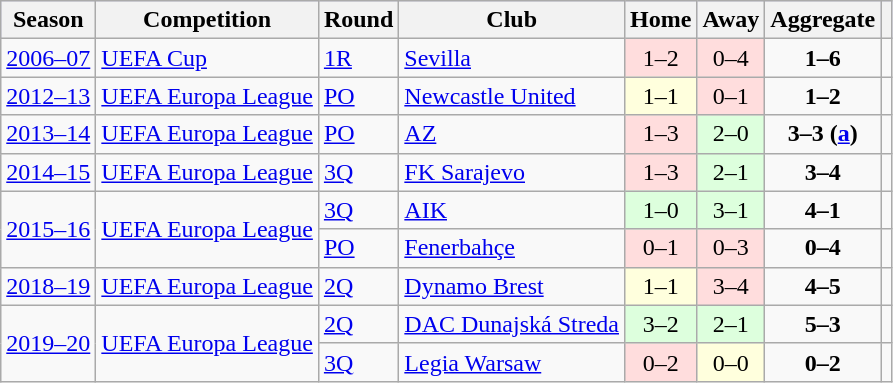<table class="wikitable" style="text-align: left; font-size:100%">
<tr bgcolor="#ccccff">
<th>Season</th>
<th>Competition</th>
<th>Round</th>
<th>Club</th>
<th>Home</th>
<th>Away</th>
<th>Aggregate</th>
<th></th>
</tr>
<tr>
<td><a href='#'>2006–07</a></td>
<td><a href='#'>UEFA Cup</a></td>
<td><a href='#'>1R</a></td>
<td> <a href='#'>Sevilla</a></td>
<td style="text-align:center; background:#fdd;">1–2</td>
<td style="text-align:center; background:#fdd;">0–4</td>
<td align=center><strong>1–6</strong></td>
<td></td>
</tr>
<tr>
<td><a href='#'>2012–13</a></td>
<td><a href='#'>UEFA Europa League</a></td>
<td><a href='#'>PO</a></td>
<td> <a href='#'>Newcastle United</a></td>
<td style="text-align:center; background:#ffd;">1–1</td>
<td style="text-align:center; background:#fdd;">0–1</td>
<td align=center><strong>1–2</strong></td>
<td></td>
</tr>
<tr>
<td><a href='#'>2013–14</a></td>
<td><a href='#'>UEFA Europa League</a></td>
<td><a href='#'>PO</a></td>
<td> <a href='#'>AZ</a></td>
<td style="text-align:center; background:#fdd;">1–3</td>
<td style="text-align:center; background:#dfd;">2–0</td>
<td align=center><strong>3–3 (<a href='#'>a</a>)</strong></td>
<td></td>
</tr>
<tr>
<td><a href='#'>2014–15</a></td>
<td><a href='#'>UEFA Europa League</a></td>
<td><a href='#'>3Q</a></td>
<td> <a href='#'>FK Sarajevo</a></td>
<td style="text-align:center; background:#fdd;">1–3</td>
<td style="text-align:center; background:#dfd;">2–1</td>
<td align=center><strong>3–4</strong></td>
<td></td>
</tr>
<tr>
<td rowspan=2><a href='#'>2015–16</a></td>
<td rowspan=2><a href='#'>UEFA Europa League</a></td>
<td><a href='#'>3Q</a></td>
<td> <a href='#'>AIK</a></td>
<td style="text-align:center; background:#dfd;">1–0</td>
<td style="text-align:center; background:#dfd;">3–1</td>
<td align=center><strong>4–1</strong></td>
<td></td>
</tr>
<tr>
<td><a href='#'>PO</a></td>
<td> <a href='#'>Fenerbahçe</a></td>
<td style="text-align:center; background:#fdd;">0–1</td>
<td style="text-align:center; background:#fdd;">0–3</td>
<td align=center><strong>0–4</strong></td>
<td></td>
</tr>
<tr>
<td><a href='#'>2018–19</a></td>
<td><a href='#'>UEFA Europa League</a></td>
<td><a href='#'>2Q</a></td>
<td> <a href='#'>Dynamo Brest</a></td>
<td style="text-align:center; background:#ffd;">1–1</td>
<td style="text-align:center; background:#fdd;">3–4</td>
<td align=center><strong>4–5</strong></td>
<td></td>
</tr>
<tr>
<td rowspan=2><a href='#'>2019–20</a></td>
<td rowspan=2><a href='#'>UEFA Europa League</a></td>
<td><a href='#'>2Q</a></td>
<td> <a href='#'>DAC Dunajská Streda</a></td>
<td style="text-align:center; background:#dfd;">3–2</td>
<td style="text-align:center; background:#dfd;">2–1</td>
<td align=center><strong>5–3</strong></td>
<td></td>
</tr>
<tr>
<td><a href='#'>3Q</a></td>
<td> <a href='#'>Legia Warsaw</a></td>
<td style="text-align:center; background:#fdd;">0–2</td>
<td style="text-align:center; background:#ffd;">0–0</td>
<td align=center><strong>0–2</strong></td>
<td></td>
</tr>
</table>
